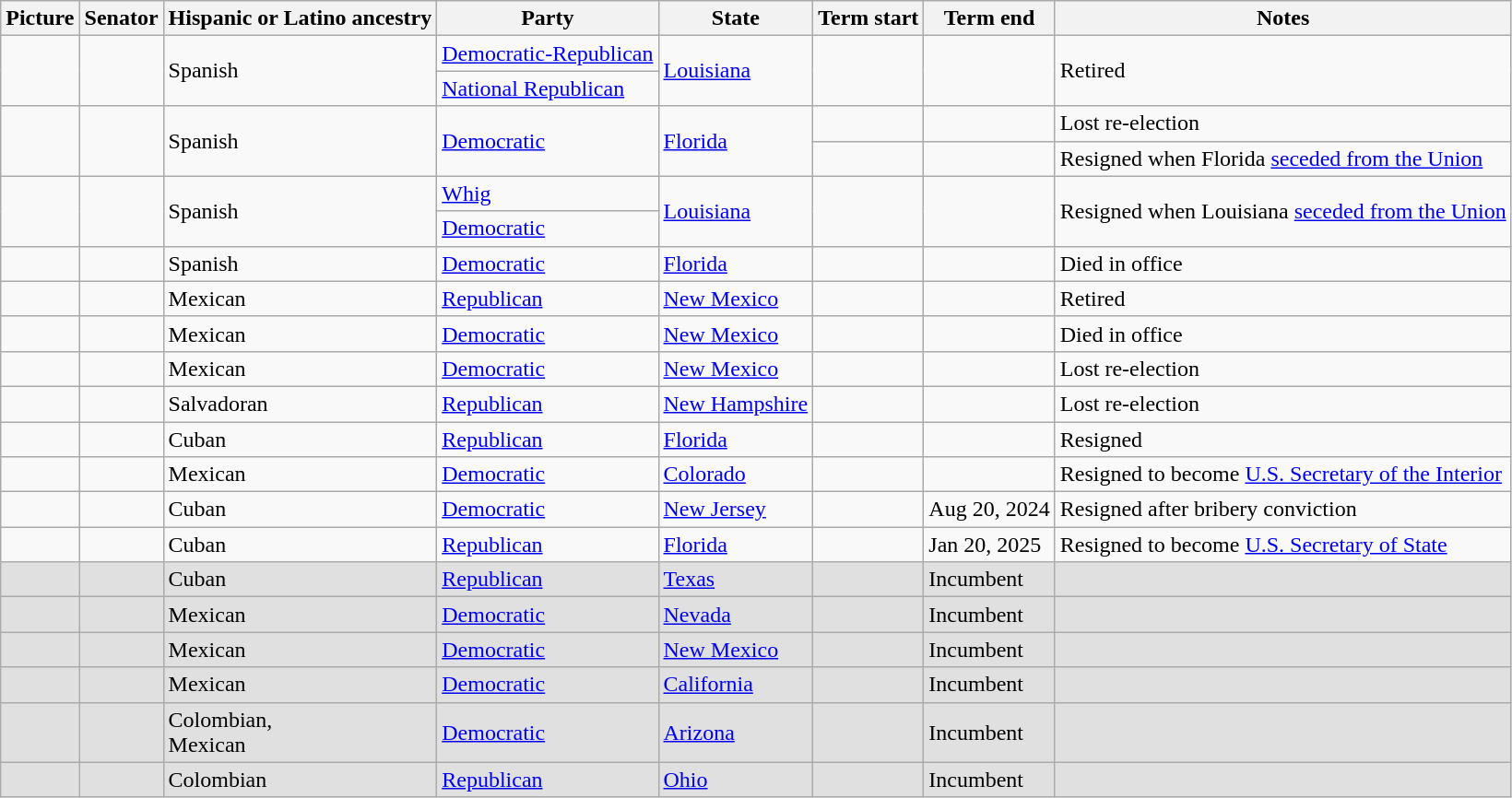<table class="sortable wikitable">
<tr>
<th>Picture</th>
<th>Senator<br></th>
<th>Hispanic or Latino ancestry</th>
<th>Party</th>
<th>State</th>
<th>Term start</th>
<th>Term end</th>
<th>Notes</th>
</tr>
<tr>
<td rowspan=2></td>
<td rowspan=2><strong></strong><br></td>
<td rowspan=2>Spanish</td>
<td><a href='#'>Democratic-Republican</a> <br> </td>
<td rowspan=2><a href='#'>Louisiana</a></td>
<td rowspan=2></td>
<td rowspan=2></td>
<td rowspan=2>Retired</td>
</tr>
<tr>
<td><a href='#'>National Republican</a> <br> </td>
</tr>
<tr>
<td rowspan=2></td>
<td rowspan=2><strong></strong><br></td>
<td rowspan="2">Spanish</td>
<td rowspan=2 ><a href='#'>Democratic</a></td>
<td rowspan=2><a href='#'>Florida</a></td>
<td></td>
<td></td>
<td>Lost re-election</td>
</tr>
<tr>
<td></td>
<td></td>
<td>Resigned when Florida <a href='#'>seceded from the Union</a></td>
</tr>
<tr>
<td rowspan=2></td>
<td rowspan=2><strong></strong><br></td>
<td rowspan=2>Spanish</td>
<td><a href='#'>Whig</a> <br> </td>
<td rowspan=2><a href='#'>Louisiana</a></td>
<td rowspan=2></td>
<td rowspan=2></td>
<td rowspan=2>Resigned when Louisiana <a href='#'>seceded from the Union</a></td>
</tr>
<tr>
<td><a href='#'>Democratic</a> <br> </td>
</tr>
<tr>
<td></td>
<td><strong></strong><br></td>
<td>Spanish</td>
<td><a href='#'>Democratic</a></td>
<td><a href='#'>Florida</a></td>
<td></td>
<td></td>
<td>Died in office</td>
</tr>
<tr>
<td></td>
<td><strong></strong><br></td>
<td>Mexican</td>
<td><a href='#'>Republican</a></td>
<td><a href='#'>New Mexico</a></td>
<td></td>
<td></td>
<td>Retired</td>
</tr>
<tr>
<td></td>
<td><strong></strong><br></td>
<td>Mexican</td>
<td><a href='#'>Democratic</a></td>
<td><a href='#'>New Mexico</a></td>
<td></td>
<td></td>
<td>Died in office</td>
</tr>
<tr>
<td></td>
<td><strong></strong><br></td>
<td>Mexican</td>
<td><a href='#'>Democratic</a></td>
<td><a href='#'>New Mexico</a></td>
<td></td>
<td></td>
<td>Lost re-election</td>
</tr>
<tr>
<td></td>
<td><strong></strong><br></td>
<td>Salvadoran</td>
<td><a href='#'>Republican</a></td>
<td><a href='#'>New Hampshire</a></td>
<td></td>
<td></td>
<td>Lost re-election</td>
</tr>
<tr>
<td></td>
<td><strong></strong><br></td>
<td>Cuban</td>
<td><a href='#'>Republican</a></td>
<td><a href='#'>Florida</a></td>
<td></td>
<td></td>
<td>Resigned<br></td>
</tr>
<tr>
<td></td>
<td><strong></strong><br></td>
<td>Mexican</td>
<td><a href='#'>Democratic</a></td>
<td><a href='#'>Colorado</a></td>
<td></td>
<td></td>
<td>Resigned to become <a href='#'>U.S. Secretary of the Interior</a></td>
</tr>
<tr>
<td></td>
<td><strong></strong><br></td>
<td>Cuban</td>
<td><a href='#'>Democratic</a></td>
<td><a href='#'>New Jersey</a></td>
<td></td>
<td>Aug 20, 2024</td>
<td>Resigned after bribery conviction</td>
</tr>
<tr>
<td></td>
<td><strong></strong><br></td>
<td>Cuban</td>
<td><a href='#'>Republican</a></td>
<td><a href='#'>Florida</a></td>
<td></td>
<td>Jan 20, 2025</td>
<td>Resigned to become <a href='#'>U.S. Secretary of State</a></td>
</tr>
<tr style="background:#e0e0e0">
<td></td>
<td><strong></strong><br></td>
<td>Cuban</td>
<td><a href='#'>Republican</a></td>
<td><a href='#'>Texas</a></td>
<td></td>
<td>Incumbent</td>
<td></td>
</tr>
<tr style="background:#e0e0e0">
<td></td>
<td><strong></strong><br></td>
<td>Mexican</td>
<td><a href='#'>Democratic</a></td>
<td><a href='#'>Nevada</a></td>
<td></td>
<td>Incumbent</td>
<td></td>
</tr>
<tr style="background:#e0e0e0">
<td></td>
<td><strong></strong><br></td>
<td>Mexican</td>
<td><a href='#'>Democratic</a></td>
<td><a href='#'>New Mexico</a></td>
<td></td>
<td>Incumbent</td>
<td></td>
</tr>
<tr style="background:#e0e0e0">
<td></td>
<td><strong></strong><br></td>
<td>Mexican</td>
<td><a href='#'>Democratic</a></td>
<td><a href='#'>California</a></td>
<td></td>
<td>Incumbent</td>
<td></td>
</tr>
<tr style="background:#e0e0e0">
<td></td>
<td><strong></strong><br></td>
<td>Colombian,<br>Mexican</td>
<td><a href='#'>Democratic</a></td>
<td><a href='#'>Arizona</a></td>
<td></td>
<td>Incumbent</td>
<td></td>
</tr>
<tr style="background:#e0e0e0">
<td></td>
<td><strong></strong><br></td>
<td>Colombian</td>
<td><a href='#'>Republican</a></td>
<td><a href='#'>Ohio</a></td>
<td></td>
<td>Incumbent</td>
<td></td>
</tr>
</table>
